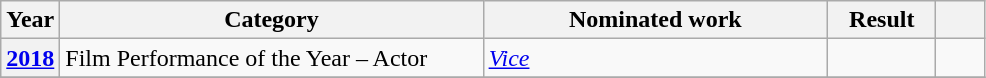<table class="wikitable sortable">
<tr>
<th style="width:6%;" scope="col">Year</th>
<th style="width:43%;" scope="col">Category</th>
<th style="width:35%;" scope="col">Nominated work</th>
<th style="width:11%;" scope="col">Result</th>
<th style="width:5%;" scope="col" class="unsortable"></th>
</tr>
<tr>
<th scope="row" style="text-align:center;"><a href='#'>2018</a></th>
<td>Film Performance of the Year – Actor</td>
<td><em><a href='#'>Vice</a></em></td>
<td></td>
<td style="text-align:center;"></td>
</tr>
<tr>
</tr>
</table>
